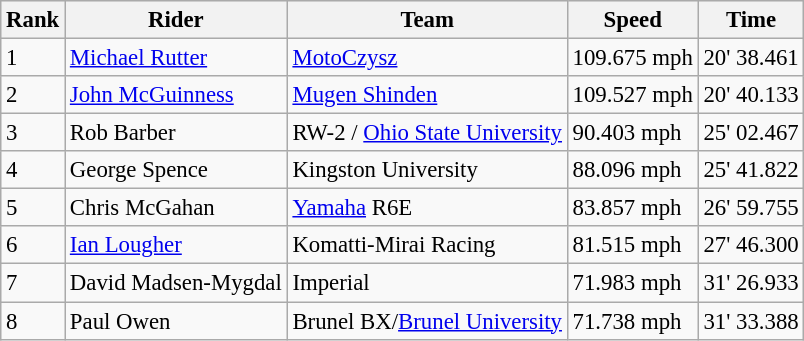<table class="wikitable" style="font-size: 95%;">
<tr style="background:#efefef;">
<th>Rank</th>
<th>Rider</th>
<th>Team</th>
<th>Speed</th>
<th>Time</th>
</tr>
<tr>
<td>1</td>
<td> <a href='#'>Michael Rutter</a></td>
<td><a href='#'>MotoCzysz</a></td>
<td>109.675 mph</td>
<td>20' 38.461</td>
</tr>
<tr>
<td>2</td>
<td> <a href='#'>John McGuinness</a></td>
<td><a href='#'>Mugen Shinden</a></td>
<td>109.527 mph</td>
<td>20' 40.133</td>
</tr>
<tr>
<td>3</td>
<td> Rob Barber</td>
<td>RW-2 / <a href='#'>Ohio State University</a></td>
<td>90.403 mph</td>
<td>25' 02.467</td>
</tr>
<tr>
<td>4</td>
<td> George Spence</td>
<td>Kingston University</td>
<td>88.096 mph</td>
<td>25' 41.822</td>
</tr>
<tr>
<td>5</td>
<td> Chris McGahan</td>
<td><a href='#'>Yamaha</a> R6E</td>
<td>83.857 mph</td>
<td>26' 59.755</td>
</tr>
<tr>
<td>6</td>
<td> <a href='#'>Ian Lougher</a></td>
<td>Komatti-Mirai Racing</td>
<td>81.515 mph</td>
<td>27' 46.300</td>
</tr>
<tr>
<td>7</td>
<td> David Madsen-Mygdal</td>
<td>Imperial</td>
<td>71.983 mph</td>
<td>31' 26.933</td>
</tr>
<tr>
<td>8</td>
<td> Paul Owen</td>
<td>Brunel BX/<a href='#'>Brunel University</a></td>
<td>71.738 mph</td>
<td>31' 33.388</td>
</tr>
</table>
